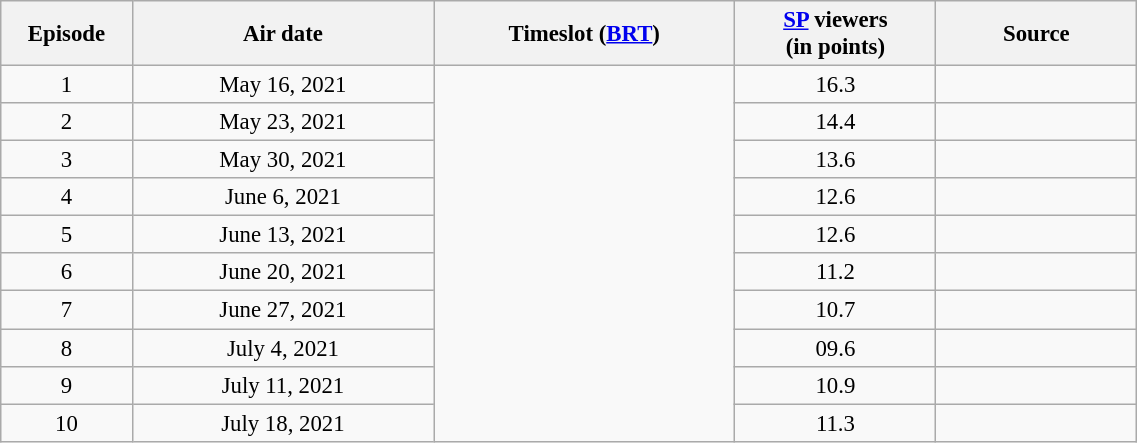<table class="wikitable sortable" style="text-align:center; font-size:95%; width: 60%">
<tr>
<th width="05.0%">Episode</th>
<th width="15.0%">Air date</th>
<th width="15.0%">Timeslot (<a href='#'>BRT</a>)</th>
<th width="10.0%"><a href='#'>SP</a> viewers<br>(in points)</th>
<th width="10.0%">Source</th>
</tr>
<tr>
<td>1</td>
<td>May 16, 2021</td>
<td rowspan=10></td>
<td>16.3</td>
<td></td>
</tr>
<tr>
<td>2</td>
<td>May 23, 2021</td>
<td>14.4</td>
<td></td>
</tr>
<tr>
<td>3</td>
<td>May 30, 2021</td>
<td>13.6</td>
<td></td>
</tr>
<tr>
<td>4</td>
<td>June 6, 2021</td>
<td>12.6</td>
<td></td>
</tr>
<tr>
<td>5</td>
<td>June 13, 2021</td>
<td>12.6</td>
<td></td>
</tr>
<tr>
<td>6</td>
<td>June 20, 2021</td>
<td>11.2</td>
<td></td>
</tr>
<tr>
<td>7</td>
<td>June 27, 2021</td>
<td>10.7</td>
<td></td>
</tr>
<tr>
<td>8</td>
<td>July 4, 2021</td>
<td>09.6</td>
<td></td>
</tr>
<tr>
<td>9</td>
<td>July 11, 2021</td>
<td>10.9</td>
<td></td>
</tr>
<tr>
<td>10</td>
<td>July 18, 2021</td>
<td>11.3</td>
<td></td>
</tr>
</table>
